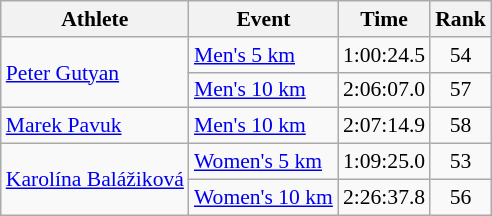<table class="wikitable" style="font-size:90%;">
<tr>
<th>Athlete</th>
<th>Event</th>
<th>Time</th>
<th>Rank</th>
</tr>
<tr align=center>
<td align=left rowspan=2><a href='#'>Peter Gutyan</a></td>
<td align=left><a href='#'>Men's 5 km</a></td>
<td>1:00:24.5</td>
<td>54</td>
</tr>
<tr align=center>
<td align=left><a href='#'>Men's 10 km</a></td>
<td>2:06:07.0</td>
<td>57</td>
</tr>
<tr align=center>
<td align=left><a href='#'>Marek Pavuk</a></td>
<td align=left><a href='#'>Men's 10 km</a></td>
<td>2:07:14.9</td>
<td>58</td>
</tr>
<tr align=center>
<td align=left rowspan=2><a href='#'>Karolína Balážiková</a></td>
<td align=left><a href='#'>Women's 5 km</a></td>
<td>1:09:25.0</td>
<td>53</td>
</tr>
<tr align=center>
<td align=left><a href='#'>Women's 10 km</a></td>
<td>2:26:37.8</td>
<td>56</td>
</tr>
</table>
